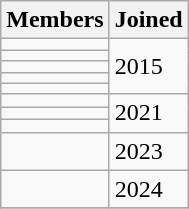<table class="wikitable sortable">
<tr>
<th>Members</th>
<th>Joined</th>
</tr>
<tr>
<td></td>
<td rowspan=5>2015</td>
</tr>
<tr>
<td></td>
</tr>
<tr>
<td></td>
</tr>
<tr>
<td></td>
</tr>
<tr>
<td></td>
</tr>
<tr>
<td></td>
<td rowspan=3>2021</td>
</tr>
<tr>
<td></td>
</tr>
<tr>
<td></td>
</tr>
<tr>
<td></td>
<td>2023</td>
</tr>
<tr>
<td></td>
<td>2024</td>
</tr>
<tr>
</tr>
</table>
